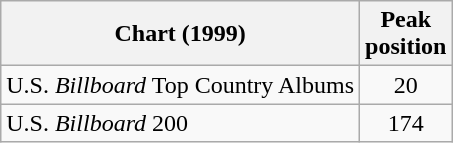<table class="wikitable">
<tr>
<th>Chart (1999)</th>
<th>Peak<br>position</th>
</tr>
<tr>
<td>U.S. <em>Billboard</em> Top Country Albums</td>
<td align="center">20</td>
</tr>
<tr>
<td>U.S. <em>Billboard</em> 200</td>
<td align="center">174</td>
</tr>
</table>
